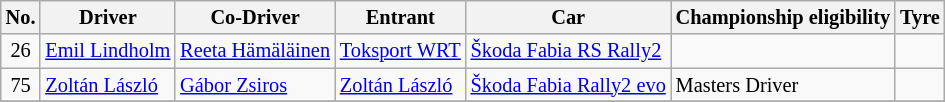<table class="wikitable" style="font-size: 85%;">
<tr>
<th>No.</th>
<th>Driver</th>
<th>Co-Driver</th>
<th>Entrant</th>
<th>Car</th>
<th>Championship eligibility</th>
<th>Tyre</th>
</tr>
<tr>
<td align="center">26</td>
<td> <a href='#'>Emil Lindholm</a></td>
<td> <a href='#'>Reeta Hämäläinen</a></td>
<td> <a href='#'>Toksport WRT</a></td>
<td><a href='#'>Škoda Fabia RS Rally2</a></td>
<td></td>
<td align="center"></td>
</tr>
<tr>
<td align="center">75</td>
<td> <a href='#'>Zoltán László</a></td>
<td> <a href='#'>Gábor Zsiros</a></td>
<td> <a href='#'>Zoltán László</a></td>
<td><a href='#'>Škoda Fabia Rally2 evo</a></td>
<td>Masters Driver</td>
<td align="center"></td>
</tr>
<tr>
</tr>
</table>
